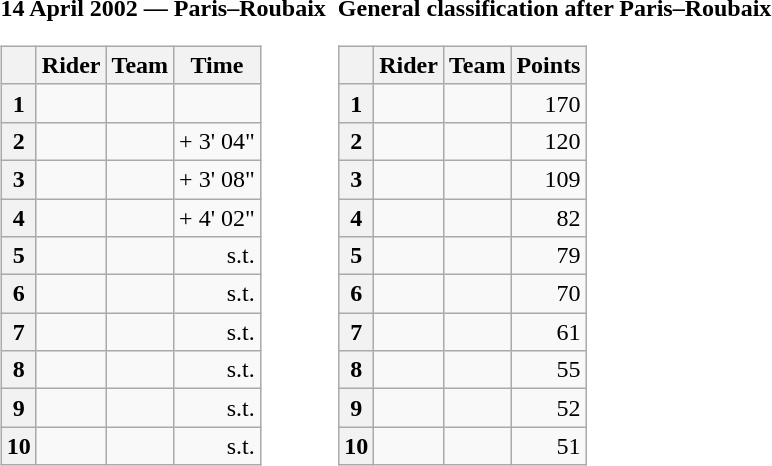<table>
<tr>
<td><strong>14 April 2002 — Paris–Roubaix </strong><br><table class="wikitable">
<tr>
<th></th>
<th>Rider</th>
<th>Team</th>
<th>Time</th>
</tr>
<tr>
<th>1</th>
<td></td>
<td></td>
<td align="right"></td>
</tr>
<tr>
<th>2</th>
<td></td>
<td></td>
<td align="right">+ 3' 04"</td>
</tr>
<tr>
<th>3</th>
<td></td>
<td></td>
<td align="right">+ 3' 08"</td>
</tr>
<tr>
<th>4</th>
<td></td>
<td></td>
<td align="right">+ 4' 02"</td>
</tr>
<tr>
<th>5</th>
<td></td>
<td></td>
<td align="right">s.t.</td>
</tr>
<tr>
<th>6</th>
<td></td>
<td></td>
<td align="right">s.t.</td>
</tr>
<tr>
<th>7</th>
<td></td>
<td></td>
<td align="right">s.t.</td>
</tr>
<tr>
<th>8</th>
<td></td>
<td></td>
<td align="right">s.t.</td>
</tr>
<tr>
<th>9</th>
<td></td>
<td></td>
<td align="right">s.t.</td>
</tr>
<tr>
<th>10</th>
<td></td>
<td></td>
<td align="right">s.t.</td>
</tr>
</table>
</td>
<td></td>
<td><strong>General classification after Paris–Roubaix</strong><br><table class="wikitable">
<tr>
<th></th>
<th>Rider</th>
<th>Team</th>
<th>Points</th>
</tr>
<tr>
<th>1</th>
<td> </td>
<td></td>
<td align="right">170</td>
</tr>
<tr>
<th>2</th>
<td></td>
<td></td>
<td align="right">120</td>
</tr>
<tr>
<th>3</th>
<td></td>
<td></td>
<td align="right">109</td>
</tr>
<tr>
<th>4</th>
<td></td>
<td></td>
<td align="right">82</td>
</tr>
<tr>
<th>5</th>
<td></td>
<td></td>
<td align="right">79</td>
</tr>
<tr>
<th>6</th>
<td></td>
<td></td>
<td align="right">70</td>
</tr>
<tr>
<th>7</th>
<td></td>
<td></td>
<td align="right">61</td>
</tr>
<tr>
<th>8</th>
<td></td>
<td></td>
<td align="right">55</td>
</tr>
<tr>
<th>9</th>
<td></td>
<td></td>
<td align="right">52</td>
</tr>
<tr>
<th>10</th>
<td></td>
<td></td>
<td align="right">51</td>
</tr>
</table>
</td>
</tr>
</table>
